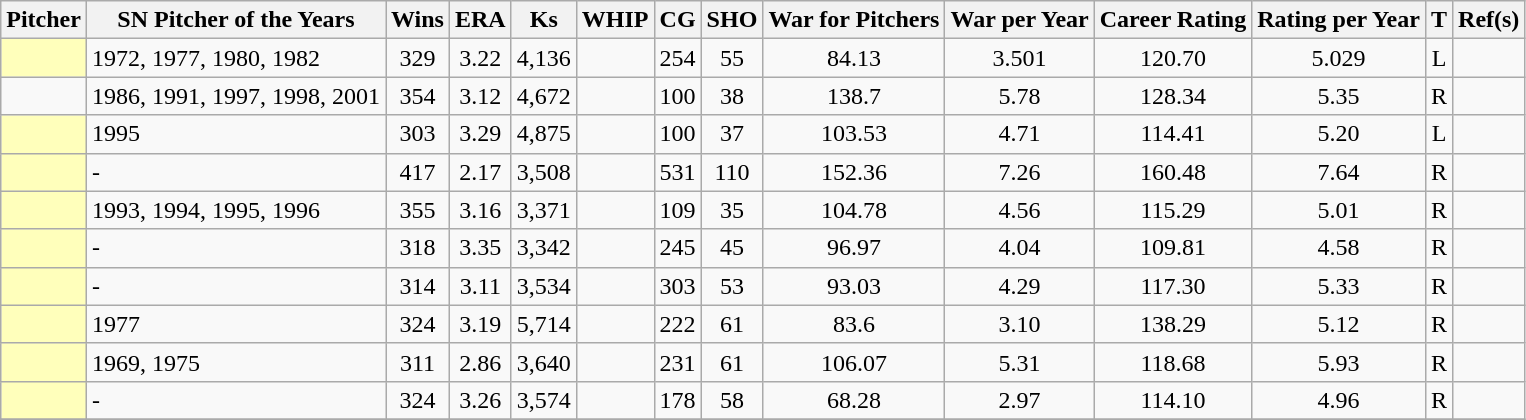<table class="wikitable sortable" style="text-align:center">
<tr>
<th scope="col">Pitcher</th>
<th scope="col">SN Pitcher of the Years</th>
<th scope="col">Wins</th>
<th scope="col">ERA</th>
<th scope="col">Ks</th>
<th scope="col">WHIP</th>
<th scope="col">CG</th>
<th scope="col">SHO</th>
<th scope="col">War for Pitchers</th>
<th scope="col">War per Year</th>
<th scope="col">Career Rating</th>
<th scope="col">Rating per Year</th>
<th scope="col">T</th>
<th scope="col" class="unsortable">Ref(s)</th>
</tr>
<tr>
<th scope="row" style="background-color: #ffffbb"> <sup></sup></th>
<td style="text-align:left;">1972, 1977, 1980, 1982</td>
<td>329</td>
<td>3.22</td>
<td>4,136</td>
<td></td>
<td>254</td>
<td>55</td>
<td>84.13</td>
<td>3.501</td>
<td>120.70</td>
<td>5.029</td>
<td>L</td>
<td></td>
</tr>
<tr>
<td></td>
<td style="text-align:left;">1986, 1991, 1997, 1998, 2001</td>
<td>354</td>
<td>3.12</td>
<td>4,672</td>
<td></td>
<td>100</td>
<td>38</td>
<td>138.7</td>
<td>5.78</td>
<td>128.34</td>
<td>5.35</td>
<td>R</td>
<td></td>
</tr>
<tr>
<th scope="row" style="background-color: #ffffbb"> <sup></sup></th>
<td style="text-align:left;">1995</td>
<td>303</td>
<td>3.29</td>
<td>4,875</td>
<td></td>
<td>100</td>
<td>37</td>
<td>103.53</td>
<td>4.71</td>
<td>114.41</td>
<td>5.20</td>
<td>L</td>
<td></td>
</tr>
<tr>
<th scope="row" style="background-color: #ffffbb"> <sup></sup></th>
<td style="text-align:left;">-</td>
<td>417</td>
<td>2.17</td>
<td>3,508</td>
<td></td>
<td>531</td>
<td>110</td>
<td>152.36</td>
<td>7.26</td>
<td>160.48</td>
<td>7.64</td>
<td>R</td>
<td></td>
</tr>
<tr>
<th scope="row" style="background-color: #ffffbb"> <sup></sup></th>
<td style="text-align:left;">1993, 1994, 1995, 1996</td>
<td>355</td>
<td>3.16</td>
<td>3,371</td>
<td></td>
<td>109</td>
<td>35</td>
<td>104.78</td>
<td>4.56</td>
<td>115.29</td>
<td>5.01</td>
<td>R</td>
<td></td>
</tr>
<tr>
<th scope="row" style="background-color: #ffffbb"> <sup></sup></th>
<td style="text-align:left;">-</td>
<td>318</td>
<td>3.35</td>
<td>3,342</td>
<td></td>
<td>245</td>
<td>45</td>
<td>96.97</td>
<td>4.04</td>
<td>109.81</td>
<td>4.58</td>
<td>R</td>
<td></td>
</tr>
<tr>
<th scope="row" style="background-color: #ffffbb"> <sup></sup></th>
<td style="text-align:left;">-</td>
<td>314</td>
<td>3.11</td>
<td>3,534</td>
<td></td>
<td>303</td>
<td>53</td>
<td>93.03</td>
<td>4.29</td>
<td>117.30</td>
<td>5.33</td>
<td>R</td>
<td></td>
</tr>
<tr>
<th scope="row" style="background-color: #ffffbb"> <sup></sup></th>
<td style="text-align:left;">1977</td>
<td>324</td>
<td>3.19</td>
<td>5,714</td>
<td></td>
<td>222</td>
<td>61</td>
<td>83.6</td>
<td>3.10</td>
<td>138.29</td>
<td>5.12</td>
<td>R</td>
<td></td>
</tr>
<tr>
<th scope="row" style="background-color: #ffffbb"> <sup></sup></th>
<td style="text-align:left;">1969, 1975</td>
<td>311</td>
<td>2.86</td>
<td>3,640</td>
<td></td>
<td>231</td>
<td>61</td>
<td>106.07</td>
<td>5.31</td>
<td>118.68</td>
<td>5.93</td>
<td>R</td>
<td></td>
</tr>
<tr>
<th scope="row" style="background-color: #ffffbb"> <sup></sup></th>
<td style="text-align:left;">-</td>
<td>324</td>
<td>3.26</td>
<td>3,574</td>
<td></td>
<td>178</td>
<td>58</td>
<td>68.28</td>
<td>2.97</td>
<td>114.10</td>
<td>4.96</td>
<td>R</td>
<td></td>
</tr>
<tr>
</tr>
</table>
